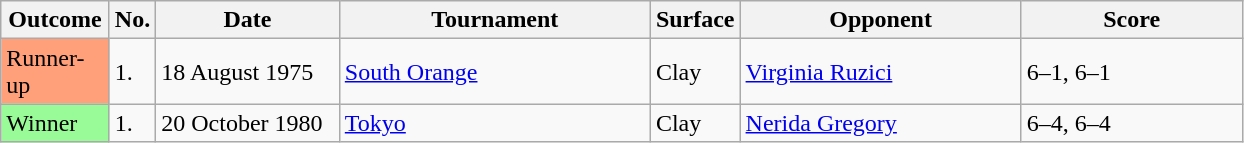<table class="sortable wikitable">
<tr>
<th style="width:65px">Outcome</th>
<th style="width:20px" class="unsortable">No.</th>
<th style="width:115px">Date</th>
<th style="width:200px">Tournament</th>
<th style="width:50px">Surface</th>
<th style="width:180px">Opponent</th>
<th style="width:140px" class="unsortable">Score</th>
</tr>
<tr>
<td style="background:#ffa07a;">Runner-up</td>
<td>1.</td>
<td>18 August 1975</td>
<td><a href='#'>South Orange</a></td>
<td>Clay</td>
<td> <a href='#'>Virginia Ruzici</a></td>
<td>6–1, 6–1</td>
</tr>
<tr>
<td style="background:#98fb98;">Winner</td>
<td>1.</td>
<td>20 October 1980</td>
<td><a href='#'>Tokyo</a></td>
<td>Clay</td>
<td> <a href='#'>Nerida Gregory</a></td>
<td>6–4, 6–4</td>
</tr>
</table>
